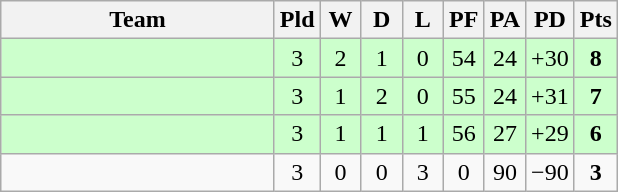<table class="wikitable" style="text-align:center;">
<tr>
<th width=175>Team</th>
<th width=20 abbr="Played">Pld</th>
<th width=20 abbr="Won">W</th>
<th width=20 abbr="Drawn">D</th>
<th width=20 abbr="Lost">L</th>
<th width=20 abbr="Points for">PF</th>
<th width=20 abbr="Points against">PA</th>
<th width=25 abbr="Points difference">PD</th>
<th width=20 abbr="Points">Pts</th>
</tr>
<tr bgcolor=ccffcc>
<td align=left></td>
<td>3</td>
<td>2</td>
<td>1</td>
<td>0</td>
<td>54</td>
<td>24</td>
<td>+30</td>
<td><strong>8</strong></td>
</tr>
<tr bgcolor=ccffcc>
<td align=left></td>
<td>3</td>
<td>1</td>
<td>2</td>
<td>0</td>
<td>55</td>
<td>24</td>
<td>+31</td>
<td><strong>7</strong></td>
</tr>
<tr bgcolor=ccffcc>
<td align=left></td>
<td>3</td>
<td>1</td>
<td>1</td>
<td>1</td>
<td>56</td>
<td>27</td>
<td>+29</td>
<td><strong>6</strong></td>
</tr>
<tr>
<td align=left></td>
<td>3</td>
<td>0</td>
<td>0</td>
<td>3</td>
<td>0</td>
<td>90</td>
<td>−90</td>
<td><strong>3</strong></td>
</tr>
</table>
